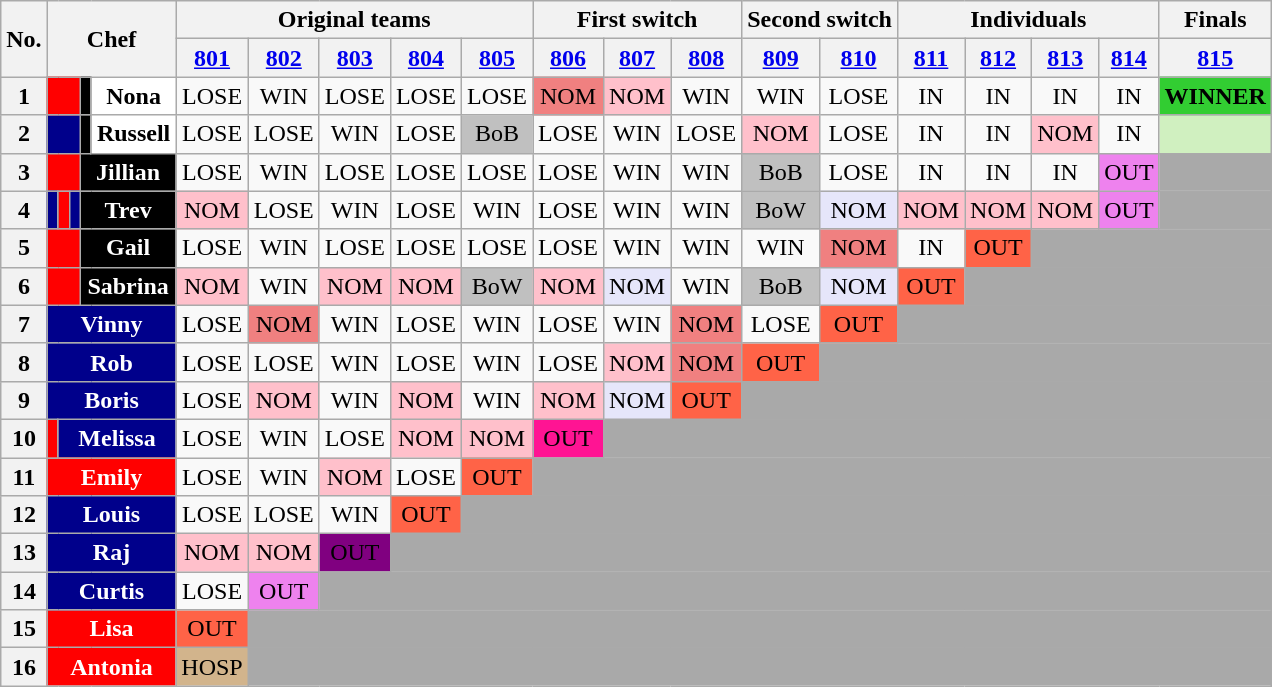<table class="wikitable" style="text-align:center">
<tr>
<th rowspan="2">No.</th>
<th colspan="5" rowspan="2">Chef</th>
<th colspan=5>Original teams</th>
<th colspan=3>First switch</th>
<th colspan=2>Second switch</th>
<th colspan=4>Individuals</th>
<th>Finals</th>
</tr>
<tr>
<th scope="col"><a href='#'>801</a></th>
<th scope="col"><a href='#'>802</a></th>
<th scope="col"><a href='#'>803</a></th>
<th scope="col"><a href='#'>804</a></th>
<th scope="col"><a href='#'>805</a></th>
<th scope="col"><a href='#'>806</a></th>
<th scope="col"><a href='#'>807</a></th>
<th scope="col"><a href='#'>808</a></th>
<th scope="col"><a href='#'>809</a></th>
<th scope="col"><a href='#'>810</a></th>
<th scope="col"><a href='#'>811</a></th>
<th scope="col"><a href='#'>812</a></th>
<th scope="col"><a href='#'>813</a></th>
<th scope="col"><a href='#'>814</a></th>
<th scope="col"><a href='#'>815</a></th>
</tr>
<tr>
<th>1</th>
<th style="background:red; color:#fff;" colspan="3"></th>
<th style="background:black; color:#fff;"></th>
<th style="background:#fff; color:#000;">Nona</th>
<td>LOSE</td>
<td>WIN</td>
<td>LOSE</td>
<td>LOSE</td>
<td>LOSE</td>
<td style="background:lightcoral;">NOM</td>
<td style="background:pink;">NOM</td>
<td>WIN</td>
<td>WIN</td>
<td>LOSE</td>
<td>IN</td>
<td>IN</td>
<td>IN</td>
<td>IN</td>
<td style="background:limegreen;"><strong>WINNER</strong></td>
</tr>
<tr>
<th>2</th>
<th style="background:darkblue; color:#fff;" colspan="3"></th>
<th style="background:black; color:#fff;"></th>
<th style="background:#fff; color:#000;">Russell</th>
<td>LOSE</td>
<td>LOSE</td>
<td>WIN</td>
<td>LOSE</td>
<td style="background:silver;">BoB</td>
<td>LOSE</td>
<td>WIN</td>
<td>LOSE</td>
<td style="background:pink;">NOM</td>
<td>LOSE</td>
<td>IN</td>
<td>IN</td>
<td style="background:pink;">NOM</td>
<td>IN</td>
<td style="background:#d0f0c0;"></td>
</tr>
<tr>
<th>3</th>
<th style="background:red; color:#fff;" colspan="3"></th>
<th colspan="2" style="background:#000; color:#fff;">Jillian</th>
<td>LOSE</td>
<td>WIN</td>
<td>LOSE</td>
<td>LOSE</td>
<td>LOSE</td>
<td>LOSE</td>
<td>WIN</td>
<td>WIN</td>
<td style="background:silver;">BoB</td>
<td>LOSE</td>
<td>IN</td>
<td>IN</td>
<td>IN</td>
<td style="background:violet;">OUT</td>
<td style="background:darkgrey;"></td>
</tr>
<tr>
<th>4</th>
<th style="background:darkblue; color:#fff;"></th>
<th style="background:red; color:#fff;"></th>
<th style="background:darkblue; color:#fff;"></th>
<th colspan="2"  style="background:#000; color:#fff;">Trev</th>
<td style="background:pink;">NOM</td>
<td>LOSE</td>
<td>WIN</td>
<td>LOSE</td>
<td>WIN</td>
<td>LOSE</td>
<td>WIN</td>
<td>WIN</td>
<td style="background:silver;">BoW</td>
<td style="background:lavender;">NOM</td>
<td style="background:pink;">NOM</td>
<td style="background:pink;">NOM</td>
<td style="background:pink;">NOM</td>
<td style="background:violet;">OUT</td>
<td style="background:darkgrey;"></td>
</tr>
<tr>
<th>5</th>
<th style="background:red; color:#fff;" colspan="3"></th>
<th colspan="2" style="background:#000; color:#fff;">Gail</th>
<td>LOSE</td>
<td>WIN</td>
<td>LOSE</td>
<td>LOSE</td>
<td>LOSE</td>
<td>LOSE</td>
<td>WIN</td>
<td>WIN</td>
<td>WIN</td>
<td style="background:lightcoral;">NOM</td>
<td>IN</td>
<td style="background:tomato;">OUT</td>
<td colspan="3" style="background:darkgrey;"></td>
</tr>
<tr>
<th>6</th>
<th style="background:red; color:#fff;" colspan="3"></th>
<th colspan="2" style="background:#000; color:#fff;">Sabrina</th>
<td style="background:pink;">NOM</td>
<td>WIN</td>
<td style="background:pink;">NOM</td>
<td style="background:pink;">NOM</td>
<td style="background:silver;">BoW</td>
<td style="background:pink;">NOM</td>
<td style="background:lavender;">NOM</td>
<td>WIN</td>
<td style="background:silver;">BoB</td>
<td style="background:lavender">NOM</td>
<td style="background:tomato;">OUT</td>
<td colspan="4" style="background:darkgrey;"></td>
</tr>
<tr>
<th>7</th>
<th colspan="5" style="background:darkblue; color:#fff;">Vinny</th>
<td>LOSE</td>
<td style="background:lightcoral;">NOM</td>
<td>WIN</td>
<td>LOSE</td>
<td>WIN</td>
<td>LOSE</td>
<td>WIN</td>
<td style="background:lightcoral;">NOM</td>
<td>LOSE</td>
<td style="background:tomato;">OUT</td>
<td colspan="5" style="background:darkgrey;"></td>
</tr>
<tr>
<th>8</th>
<th colspan="5" style="background:darkblue; color:#fff;">Rob</th>
<td>LOSE</td>
<td>LOSE</td>
<td>WIN</td>
<td>LOSE</td>
<td>WIN</td>
<td>LOSE</td>
<td style="background:pink;">NOM</td>
<td style="background:lightcoral;">NOM</td>
<td style="background:tomato;">OUT</td>
<td colspan="6" style="background:darkgrey;"></td>
</tr>
<tr>
<th>9</th>
<th colspan="5" style="background:darkblue; color:#fff;">Boris</th>
<td>LOSE</td>
<td style="background:pink;">NOM</td>
<td>WIN</td>
<td style="background:pink;">NOM</td>
<td>WIN</td>
<td style="background:pink;">NOM</td>
<td style="background:lavender;">NOM</td>
<td style="background:tomato;">OUT</td>
<td colspan="7" style="background:darkgrey;"></td>
</tr>
<tr>
<th>10</th>
<th style="background:red; color:#fff;"></th>
<th colspan="4" style="background:darkblue; color:#fff;">Melissa</th>
<td>LOSE</td>
<td>WIN</td>
<td>LOSE</td>
<td style="background:pink;">NOM</td>
<td style="background:pink;">NOM</td>
<td style="background:deeppink;">OUT</td>
<td colspan="9" style="background:darkgrey;"></td>
</tr>
<tr>
<th>11</th>
<th colspan="5" style="background:red; color:#fff;">Emily</th>
<td>LOSE</td>
<td>WIN</td>
<td style="background:pink;">NOM</td>
<td>LOSE</td>
<td style="background:tomato;">OUT</td>
<td colspan="10" style="background:darkgrey;"></td>
</tr>
<tr>
<th>12</th>
<th colspan="5" style="background:darkblue; color:#fff;">Louis</th>
<td>LOSE</td>
<td>LOSE</td>
<td>WIN</td>
<td style="background:tomato;">OUT</td>
<td colspan="11" style="background:darkgrey;"></td>
</tr>
<tr>
<th>13</th>
<th colspan="5" style="background:darkblue; color:#fff;">Raj</th>
<td style="background:pink;">NOM</td>
<td style="background:pink;">NOM</td>
<td style="background:purple;">OUT</td>
<td colspan="12" style="background:darkgrey;"></td>
</tr>
<tr>
<th>14</th>
<th colspan="5" style="background:darkblue; color:#fff;">Curtis</th>
<td>LOSE</td>
<td style="background:violet;">OUT</td>
<td colspan="13" style="background:darkgrey;"></td>
</tr>
<tr>
<th>15</th>
<th colspan="5" style="background:red; color:#fff;">Lisa</th>
<td style="background:tomato;">OUT</td>
<td colspan="14" style="background:darkgrey;"></td>
</tr>
<tr>
<th>16</th>
<th colspan="5" style="background:red; color:#fff;">Antonia</th>
<td style="background:tan;">HOSP</td>
<td colspan="14" style="background:darkgrey;"></td>
</tr>
</table>
